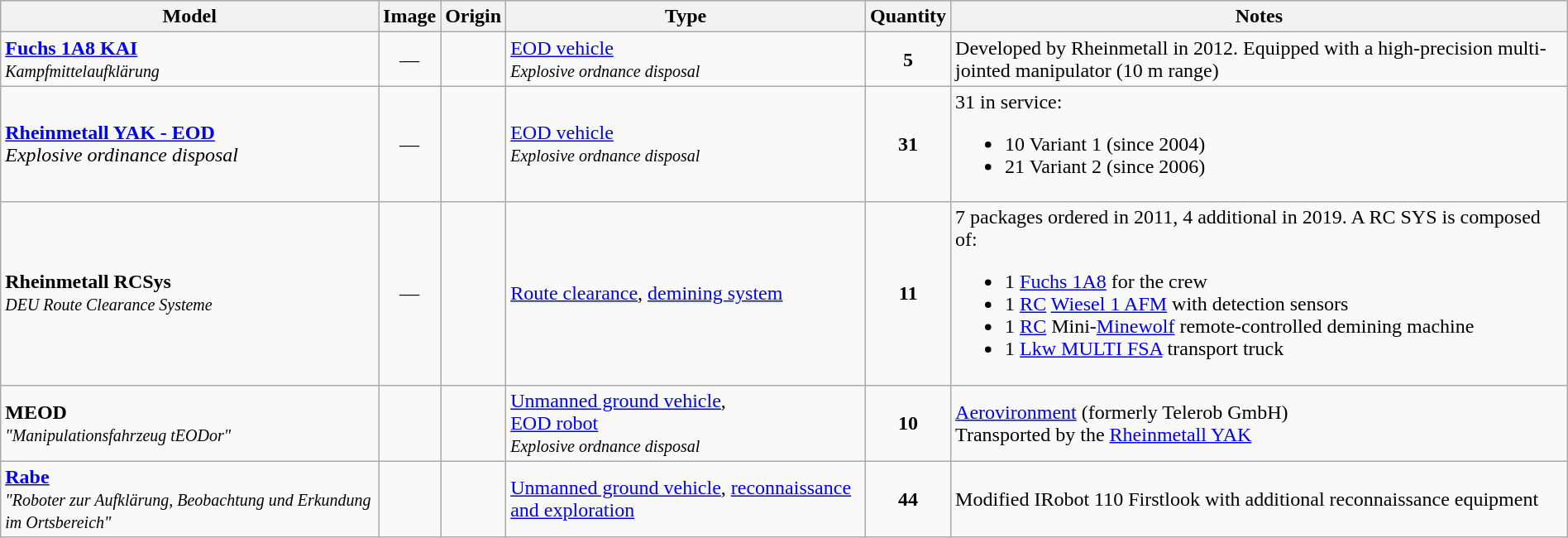<table class="wikitable" style="width:100%;">
<tr>
<th>Model</th>
<th>Image</th>
<th>Origin</th>
<th>Type</th>
<th>Quantity</th>
<th>Notes</th>
</tr>
<tr>
<td><a href='#'><strong>Fuchs 1A8 KAI</strong></a><br><em><small>Kampfmittelaufklärung</small></em></td>
<td style="text-align: center;">—</td>
<td><small></small></td>
<td><a href='#'>EOD vehicle</a><br><em><small>Explosive ordnance disposal</small></em></td>
<td style="text-align: center;"><strong>5</strong></td>
<td>Developed by Rheinmetall in 2012. Equipped with a high-precision multi-jointed manipulator (10 m range)</td>
</tr>
<tr>
<td><a href='#'><strong>Rheinmetall YAK - EOD</strong></a><br><em>Explosive ordinance disposal</em></td>
<td style="text-align: center;">—</td>
<td><small></small></td>
<td><a href='#'>EOD vehicle</a><br><em><small>Explosive ordnance disposal</small></em></td>
<td style="text-align: center;"><strong>31</strong></td>
<td>31 in service:<br><ul><li>10 Variant 1 (since 2004)</li><li>21 Variant 2 (since 2006)</li></ul></td>
</tr>
<tr>
<td><strong>Rheinmetall RCSys</strong><br><em><small>DEU Route Clearance Systeme</small></em></td>
<td style="text-align: center;">—</td>
<td><br></td>
<td><a href='#'>Route clearance</a>, <a href='#'>demining system</a></td>
<td style="text-align: center;"><strong>11</strong></td>
<td>7 packages ordered in 2011, 4 additional in 2019. A RC SYS is composed of:<br><ul><li>1 <a href='#'>Fuchs 1A8</a> for the crew</li><li>1 <a href='#'>RC</a> <a href='#'>Wiesel 1 AFM</a> with detection sensors</li><li>1 <a href='#'>RC</a> Mini-<a href='#'>Minewolf</a> remote-controlled demining machine</li><li>1 <a href='#'>Lkw MULTI FSA</a> transport truck</li></ul></td>
</tr>
<tr>
<td><strong>MEOD</strong><br><em><small>"Manipulationsfahrzeug tEODor"</small></em></td>
<td></td>
<td><small></small></td>
<td><a href='#'>Unmanned ground vehicle</a>,<br><a href='#'>EOD robot</a><br><em><small>Explosive ordnance disposal</small></em></td>
<td style="text-align: center;"><strong>10</strong></td>
<td><a href='#'>Aerovironment</a> (formerly Telerob GmbH)<br>Transported by the <a href='#'>Rheinmetall YAK</a></td>
</tr>
<tr>
<td><a href='#'><strong>Rabe</strong></a><br><em><small>"Roboter zur Aufklärung, Beobachtung und Erkundung im Ortsbereich"</small></em></td>
<td></td>
<td><small><br></small></td>
<td><a href='#'>Unmanned ground vehicle</a>, <a href='#'>reconnaissance and exploration</a></td>
<td style="text-align: center;"><strong>44</strong></td>
<td>Modified IRobot 110 Firstlook with additional reconnaissance equipment</td>
</tr>
</table>
